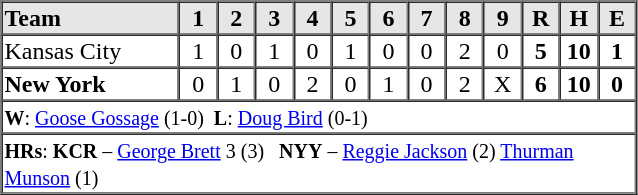<table border=1 cellspacing=0 width=425 style="margin-left:3em;">
<tr style="text-align:center; background-color:#e6e6e6;">
<th align=left width=28%>Team</th>
<th width=6%>1</th>
<th width=6%>2</th>
<th width=6%>3</th>
<th width=6%>4</th>
<th width=6%>5</th>
<th width=6%>6</th>
<th width=6%>7</th>
<th width=6%>8</th>
<th width=6%>9</th>
<th width=6%>R</th>
<th width=6%>H</th>
<th width=6%>E</th>
</tr>
<tr style="text-align:center;">
<td align=left>Kansas City</td>
<td>1</td>
<td>0</td>
<td>1</td>
<td>0</td>
<td>1</td>
<td>0</td>
<td>0</td>
<td>2</td>
<td>0</td>
<td><strong>5</strong></td>
<td><strong>10</strong></td>
<td><strong>1</strong></td>
</tr>
<tr style="text-align:center;">
<td align=left><strong>New York</strong></td>
<td>0</td>
<td>1</td>
<td>0</td>
<td>2</td>
<td>0</td>
<td>1</td>
<td>0</td>
<td>2</td>
<td>X</td>
<td><strong>6</strong></td>
<td><strong>10</strong></td>
<td><strong>0</strong></td>
</tr>
<tr style="text-align:left;">
<td colspan=13><small><strong>W</strong>: <a href='#'>Goose Gossage</a> (1-0)  <strong>L</strong>: <a href='#'>Doug Bird</a> (0-1)</small></td>
</tr>
<tr style="text-align:left;">
<td colspan=13><small><strong>HRs</strong>: <strong>KCR</strong> – <a href='#'>George Brett</a> 3 (3)   <strong>NYY</strong> – <a href='#'>Reggie Jackson</a> (2) <a href='#'>Thurman Munson</a> (1)</small></td>
</tr>
</table>
